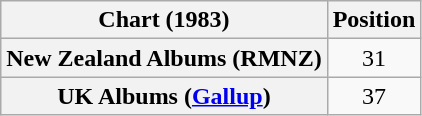<table class="wikitable plainrowheaders" style="text-align:center">
<tr>
<th scope="col">Chart (1983)</th>
<th scope="col">Position</th>
</tr>
<tr>
<th scope="row">New Zealand Albums (RMNZ)</th>
<td>31</td>
</tr>
<tr>
<th scope="row">UK Albums (<a href='#'>Gallup</a>)</th>
<td>37</td>
</tr>
</table>
